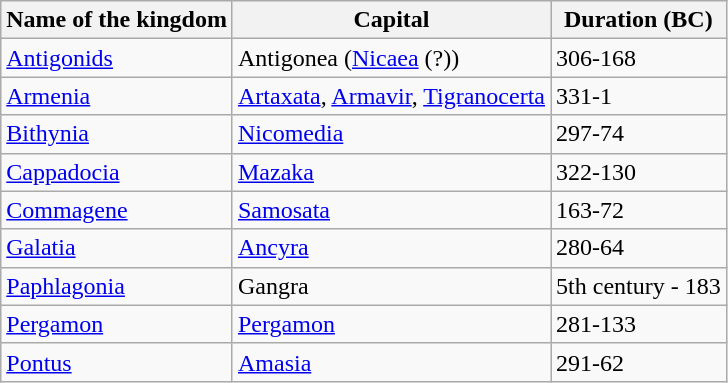<table class="sortable wikitable">
<tr>
<th>Name of the kingdom</th>
<th>Capital</th>
<th>Duration (BC)</th>
</tr>
<tr>
<td><a href='#'>Antigonids</a></td>
<td>Antigonea (<a href='#'>Nicaea</a> (?))</td>
<td>306-168</td>
</tr>
<tr>
<td><a href='#'>Armenia</a></td>
<td><a href='#'>Artaxata</a>, <a href='#'>Armavir</a>, <a href='#'>Tigranocerta</a></td>
<td>331-1</td>
</tr>
<tr>
<td><a href='#'>Bithynia</a></td>
<td><a href='#'>Nicomedia</a></td>
<td>297-74</td>
</tr>
<tr>
<td><a href='#'>Cappadocia</a></td>
<td><a href='#'>Mazaka</a></td>
<td>322-130</td>
</tr>
<tr>
<td><a href='#'>Commagene</a></td>
<td><a href='#'>Samosata</a></td>
<td>163-72</td>
</tr>
<tr>
<td><a href='#'>Galatia</a></td>
<td><a href='#'>Ancyra</a></td>
<td>280-64</td>
</tr>
<tr>
<td><a href='#'>Paphlagonia</a></td>
<td>Gangra</td>
<td>5th century - 183</td>
</tr>
<tr>
<td><a href='#'>Pergamon</a></td>
<td><a href='#'>Pergamon</a></td>
<td>281-133</td>
</tr>
<tr>
<td><a href='#'>Pontus</a></td>
<td><a href='#'>Amasia</a></td>
<td>291-62</td>
</tr>
</table>
